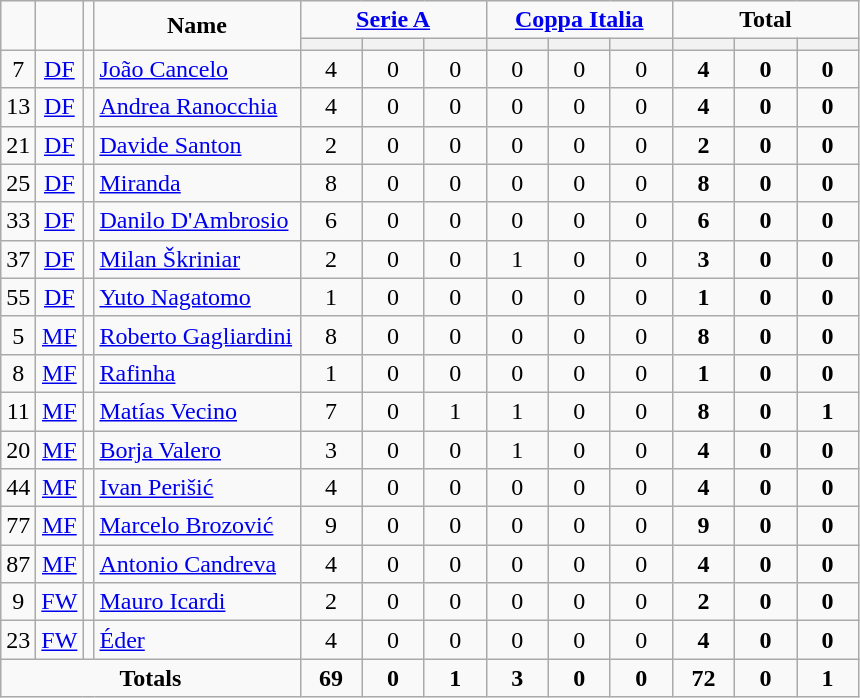<table class="wikitable" style="text-align:center;">
<tr>
<td rowspan="2" !width=15><strong></strong></td>
<td rowspan="2" !width=15><strong></strong></td>
<td rowspan="2" !width=15><strong></strong></td>
<td rowspan="2" ! style="width:130px;"><strong>Name</strong></td>
<td colspan="3"><strong><a href='#'>Serie A</a></strong></td>
<td colspan="3"><strong><a href='#'>Coppa Italia</a></strong></td>
<td colspan="3"><strong>Total</strong></td>
</tr>
<tr>
<th width=34; background:#fe9;"></th>
<th width=34; background:#fe9;"></th>
<th width=34; background:#ff8888;"></th>
<th width=34; background:#fe9;"></th>
<th width=34; background:#fe9;"></th>
<th width=34; background:#ff8888;"></th>
<th width=34; background:#fe9;"></th>
<th width=34; background:#fe9;"></th>
<th width=34; background:#ff8888;"></th>
</tr>
<tr>
<td>7</td>
<td><a href='#'>DF</a></td>
<td></td>
<td align=left><a href='#'>João Cancelo</a></td>
<td>4</td>
<td>0</td>
<td>0</td>
<td>0</td>
<td>0</td>
<td>0</td>
<td><strong>4</strong></td>
<td><strong>0</strong></td>
<td><strong>0</strong></td>
</tr>
<tr>
<td>13</td>
<td><a href='#'>DF</a></td>
<td></td>
<td align=left><a href='#'>Andrea Ranocchia</a></td>
<td>4</td>
<td>0</td>
<td>0</td>
<td>0</td>
<td>0</td>
<td>0</td>
<td><strong>4</strong></td>
<td><strong>0</strong></td>
<td><strong>0</strong></td>
</tr>
<tr>
<td>21</td>
<td><a href='#'>DF</a></td>
<td></td>
<td align=left><a href='#'>Davide Santon</a></td>
<td>2</td>
<td>0</td>
<td>0</td>
<td>0</td>
<td>0</td>
<td>0</td>
<td><strong>2</strong></td>
<td><strong>0</strong></td>
<td><strong>0</strong></td>
</tr>
<tr>
<td>25</td>
<td><a href='#'>DF</a></td>
<td></td>
<td align=left><a href='#'>Miranda</a></td>
<td>8</td>
<td>0</td>
<td>0</td>
<td>0</td>
<td>0</td>
<td>0</td>
<td><strong>8</strong></td>
<td><strong>0</strong></td>
<td><strong>0</strong></td>
</tr>
<tr>
<td>33</td>
<td><a href='#'>DF</a></td>
<td></td>
<td align=left><a href='#'>Danilo D'Ambrosio</a></td>
<td>6</td>
<td>0</td>
<td>0</td>
<td>0</td>
<td>0</td>
<td>0</td>
<td><strong>6</strong></td>
<td><strong>0</strong></td>
<td><strong>0</strong></td>
</tr>
<tr>
<td>37</td>
<td><a href='#'>DF</a></td>
<td></td>
<td align=left><a href='#'>Milan Škriniar</a></td>
<td>2</td>
<td>0</td>
<td>0</td>
<td>1</td>
<td>0</td>
<td>0</td>
<td><strong>3</strong></td>
<td><strong>0</strong></td>
<td><strong>0</strong></td>
</tr>
<tr>
<td>55</td>
<td><a href='#'>DF</a></td>
<td></td>
<td align=left><a href='#'>Yuto Nagatomo</a></td>
<td>1</td>
<td>0</td>
<td>0</td>
<td>0</td>
<td>0</td>
<td>0</td>
<td><strong>1</strong></td>
<td><strong>0</strong></td>
<td><strong>0</strong></td>
</tr>
<tr>
<td>5</td>
<td><a href='#'>MF</a></td>
<td></td>
<td align=left><a href='#'>Roberto Gagliardini</a></td>
<td>8</td>
<td>0</td>
<td>0</td>
<td>0</td>
<td>0</td>
<td>0</td>
<td><strong>8</strong></td>
<td><strong>0</strong></td>
<td><strong>0</strong></td>
</tr>
<tr>
<td>8</td>
<td><a href='#'>MF</a></td>
<td></td>
<td align=left><a href='#'>Rafinha</a></td>
<td>1</td>
<td>0</td>
<td>0</td>
<td>0</td>
<td>0</td>
<td>0</td>
<td><strong>1</strong></td>
<td><strong>0</strong></td>
<td><strong>0</strong></td>
</tr>
<tr>
<td>11</td>
<td><a href='#'>MF</a></td>
<td></td>
<td align=left><a href='#'>Matías Vecino</a></td>
<td>7</td>
<td>0</td>
<td>1</td>
<td>1</td>
<td>0</td>
<td>0</td>
<td><strong>8</strong></td>
<td><strong>0</strong></td>
<td><strong>1</strong></td>
</tr>
<tr>
<td>20</td>
<td><a href='#'>MF</a></td>
<td></td>
<td align=left><a href='#'>Borja Valero</a></td>
<td>3</td>
<td>0</td>
<td>0</td>
<td>1</td>
<td>0</td>
<td>0</td>
<td><strong>4</strong></td>
<td><strong>0</strong></td>
<td><strong>0</strong></td>
</tr>
<tr>
<td>44</td>
<td><a href='#'>MF</a></td>
<td></td>
<td align=left><a href='#'>Ivan Perišić</a></td>
<td>4</td>
<td>0</td>
<td>0</td>
<td>0</td>
<td>0</td>
<td>0</td>
<td><strong>4</strong></td>
<td><strong>0</strong></td>
<td><strong>0</strong></td>
</tr>
<tr>
<td>77</td>
<td><a href='#'>MF</a></td>
<td></td>
<td align=left><a href='#'>Marcelo Brozović</a></td>
<td>9</td>
<td>0</td>
<td>0</td>
<td>0</td>
<td>0</td>
<td>0</td>
<td><strong>9</strong></td>
<td><strong>0</strong></td>
<td><strong>0</strong></td>
</tr>
<tr>
<td>87</td>
<td><a href='#'>MF</a></td>
<td></td>
<td align=left><a href='#'>Antonio Candreva</a></td>
<td>4</td>
<td>0</td>
<td>0</td>
<td>0</td>
<td>0</td>
<td>0</td>
<td><strong>4</strong></td>
<td><strong>0</strong></td>
<td><strong>0</strong></td>
</tr>
<tr>
<td>9</td>
<td><a href='#'>FW</a></td>
<td></td>
<td align=left><a href='#'>Mauro Icardi</a></td>
<td>2</td>
<td>0</td>
<td>0</td>
<td>0</td>
<td>0</td>
<td>0</td>
<td><strong>2</strong></td>
<td><strong>0</strong></td>
<td><strong>0</strong></td>
</tr>
<tr>
<td>23</td>
<td><a href='#'>FW</a></td>
<td></td>
<td align=left><a href='#'>Éder</a></td>
<td>4</td>
<td>0</td>
<td>0</td>
<td>0</td>
<td>0</td>
<td>0</td>
<td><strong>4</strong></td>
<td><strong>0</strong></td>
<td><strong>0</strong></td>
</tr>
<tr>
<td colspan=4><strong>Totals</strong></td>
<td><strong>69</strong></td>
<td><strong>0</strong></td>
<td><strong>1</strong></td>
<td><strong>3</strong></td>
<td><strong>0</strong></td>
<td><strong>0</strong></td>
<td><strong>72</strong></td>
<td><strong>0</strong></td>
<td><strong>1</strong></td>
</tr>
</table>
